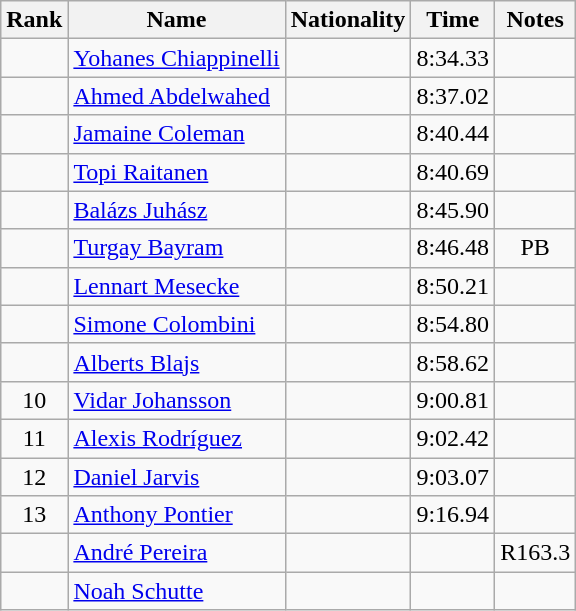<table class="wikitable sortable" style="text-align:center">
<tr>
<th>Rank</th>
<th>Name</th>
<th>Nationality</th>
<th>Time</th>
<th>Notes</th>
</tr>
<tr>
<td></td>
<td align=left><a href='#'>Yohanes Chiappinelli</a></td>
<td align=left></td>
<td>8:34.33</td>
<td></td>
</tr>
<tr>
<td></td>
<td align=left><a href='#'>Ahmed Abdelwahed</a></td>
<td align=left></td>
<td>8:37.02</td>
<td></td>
</tr>
<tr>
<td></td>
<td align=left><a href='#'>Jamaine Coleman</a></td>
<td align=left></td>
<td>8:40.44</td>
<td></td>
</tr>
<tr>
<td></td>
<td align=left><a href='#'>Topi Raitanen</a></td>
<td align=left></td>
<td>8:40.69</td>
<td></td>
</tr>
<tr>
<td></td>
<td align=left><a href='#'>Balázs Juhász</a></td>
<td align=left></td>
<td>8:45.90</td>
<td></td>
</tr>
<tr>
<td></td>
<td align=left><a href='#'>Turgay Bayram</a></td>
<td align=left></td>
<td>8:46.48</td>
<td>PB</td>
</tr>
<tr>
<td></td>
<td align=left><a href='#'>Lennart Mesecke</a></td>
<td align=left></td>
<td>8:50.21</td>
<td></td>
</tr>
<tr>
<td></td>
<td align=left><a href='#'>Simone Colombini</a></td>
<td align=left></td>
<td>8:54.80</td>
<td></td>
</tr>
<tr>
<td></td>
<td align=left><a href='#'>Alberts Blajs</a></td>
<td align=left></td>
<td>8:58.62</td>
<td></td>
</tr>
<tr>
<td>10</td>
<td align=left><a href='#'>Vidar Johansson</a></td>
<td align=left></td>
<td>9:00.81</td>
<td></td>
</tr>
<tr>
<td>11</td>
<td align=left><a href='#'>Alexis Rodríguez</a></td>
<td align=left></td>
<td>9:02.42</td>
<td></td>
</tr>
<tr>
<td>12</td>
<td align=left><a href='#'>Daniel Jarvis</a></td>
<td align=left></td>
<td>9:03.07</td>
<td></td>
</tr>
<tr>
<td>13</td>
<td align=left><a href='#'>Anthony Pontier</a></td>
<td align=left></td>
<td>9:16.94</td>
<td></td>
</tr>
<tr>
<td></td>
<td align=left><a href='#'>André Pereira</a></td>
<td align=left></td>
<td></td>
<td>R163.3</td>
</tr>
<tr>
<td></td>
<td align=left><a href='#'>Noah Schutte</a></td>
<td align=left></td>
<td></td>
<td></td>
</tr>
</table>
